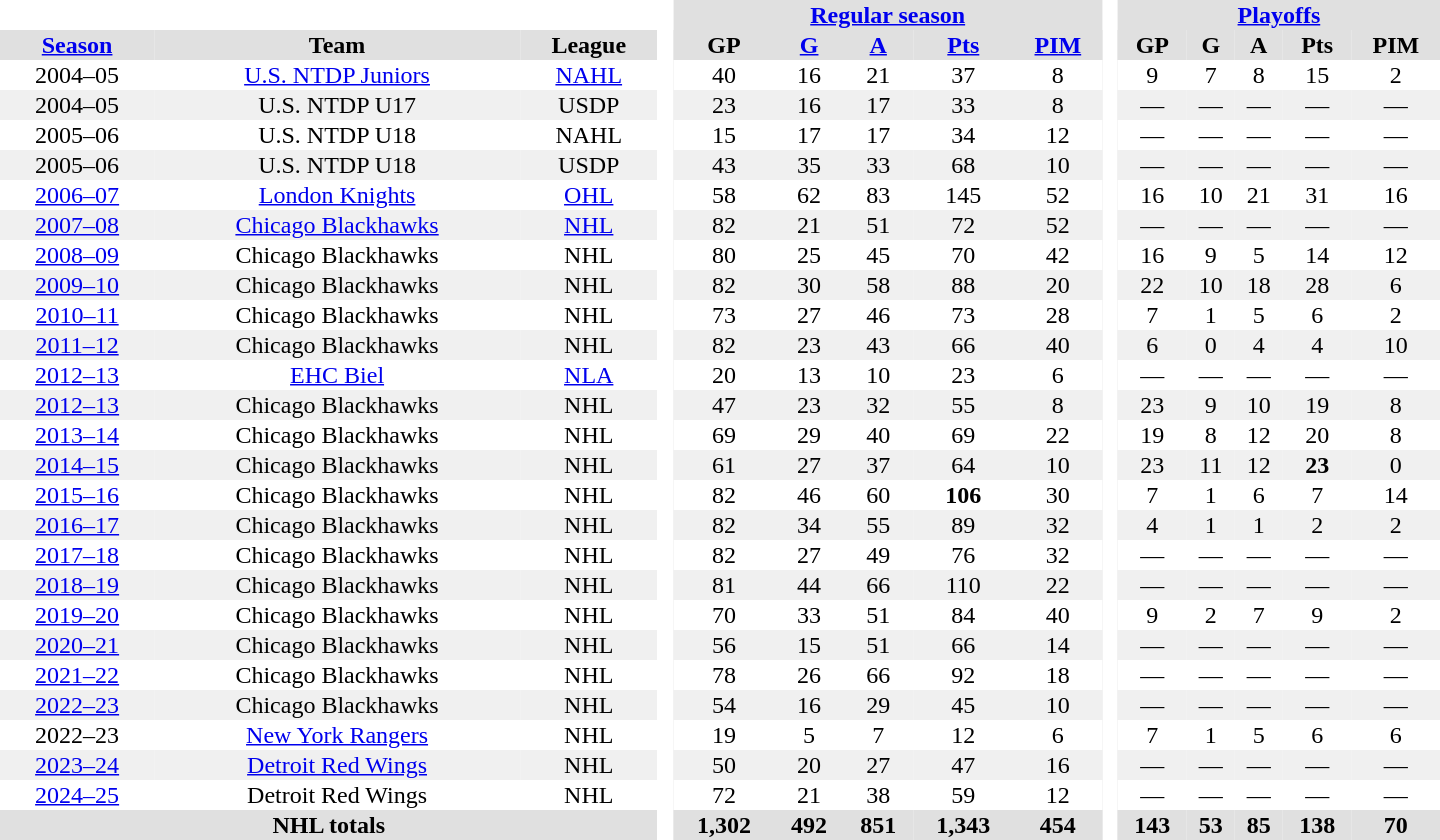<table border="0" cellpadding="1" cellspacing="0" style="text-align:center; width:60em;">
<tr style="background:#e0e0e0;">
<th colspan="3" style="background:#fff;"> </th>
<th rowspan="99" style="background:#fff;"> </th>
<th colspan="5"><a href='#'>Regular season</a></th>
<th rowspan="99" style="background:#fff;"> </th>
<th colspan="5"><a href='#'>Playoffs</a></th>
</tr>
<tr style="background:#e0e0e0;">
<th><a href='#'>Season</a></th>
<th>Team</th>
<th>League</th>
<th>GP</th>
<th><a href='#'>G</a></th>
<th><a href='#'>A</a></th>
<th><a href='#'>Pts</a></th>
<th><a href='#'>PIM</a></th>
<th>GP</th>
<th>G</th>
<th>A</th>
<th>Pts</th>
<th>PIM</th>
</tr>
<tr>
<td>2004–05</td>
<td><a href='#'>U.S. NTDP Juniors</a></td>
<td><a href='#'>NAHL</a></td>
<td>40</td>
<td>16</td>
<td>21</td>
<td>37</td>
<td>8</td>
<td>9</td>
<td>7</td>
<td>8</td>
<td>15</td>
<td>2</td>
</tr>
<tr style="background:#f0f0f0;">
<td>2004–05</td>
<td>U.S. NTDP U17</td>
<td>USDP</td>
<td>23</td>
<td>16</td>
<td>17</td>
<td>33</td>
<td>8</td>
<td>—</td>
<td>—</td>
<td>—</td>
<td>—</td>
<td>—</td>
</tr>
<tr>
<td>2005–06</td>
<td>U.S. NTDP U18</td>
<td>NAHL</td>
<td>15</td>
<td>17</td>
<td>17</td>
<td>34</td>
<td>12</td>
<td>—</td>
<td>—</td>
<td>—</td>
<td>—</td>
<td>—</td>
</tr>
<tr style="background:#f0f0f0;">
<td>2005–06</td>
<td>U.S. NTDP U18</td>
<td>USDP</td>
<td>43</td>
<td>35</td>
<td>33</td>
<td>68</td>
<td>10</td>
<td>—</td>
<td>—</td>
<td>—</td>
<td>—</td>
<td>—</td>
</tr>
<tr>
<td><a href='#'>2006–07</a></td>
<td><a href='#'>London Knights</a></td>
<td><a href='#'>OHL</a></td>
<td>58</td>
<td>62</td>
<td>83</td>
<td>145</td>
<td>52</td>
<td>16</td>
<td>10</td>
<td>21</td>
<td>31</td>
<td>16</td>
</tr>
<tr style="background:#f0f0f0;">
<td><a href='#'>2007–08</a></td>
<td><a href='#'>Chicago Blackhawks</a></td>
<td><a href='#'>NHL</a></td>
<td>82</td>
<td>21</td>
<td>51</td>
<td>72</td>
<td>52</td>
<td>—</td>
<td>—</td>
<td>—</td>
<td>—</td>
<td>—</td>
</tr>
<tr>
<td><a href='#'>2008–09</a></td>
<td>Chicago Blackhawks</td>
<td>NHL</td>
<td>80</td>
<td>25</td>
<td>45</td>
<td>70</td>
<td>42</td>
<td>16</td>
<td>9</td>
<td>5</td>
<td>14</td>
<td>12</td>
</tr>
<tr style="background:#f0f0f0;">
<td><a href='#'>2009–10</a></td>
<td>Chicago Blackhawks</td>
<td>NHL</td>
<td>82</td>
<td>30</td>
<td>58</td>
<td>88</td>
<td>20</td>
<td>22</td>
<td>10</td>
<td>18</td>
<td>28</td>
<td>6</td>
</tr>
<tr>
<td><a href='#'>2010–11</a></td>
<td>Chicago Blackhawks</td>
<td>NHL</td>
<td>73</td>
<td>27</td>
<td>46</td>
<td>73</td>
<td>28</td>
<td>7</td>
<td>1</td>
<td>5</td>
<td>6</td>
<td>2</td>
</tr>
<tr style="background:#f0f0f0;">
<td><a href='#'>2011–12</a></td>
<td>Chicago Blackhawks</td>
<td>NHL</td>
<td>82</td>
<td>23</td>
<td>43</td>
<td>66</td>
<td>40</td>
<td>6</td>
<td>0</td>
<td>4</td>
<td>4</td>
<td>10</td>
</tr>
<tr>
<td><a href='#'>2012–13</a></td>
<td><a href='#'>EHC Biel</a></td>
<td><a href='#'>NLA</a></td>
<td>20</td>
<td>13</td>
<td>10</td>
<td>23</td>
<td>6</td>
<td>—</td>
<td>—</td>
<td>—</td>
<td>—</td>
<td>—</td>
</tr>
<tr style="background:#f0f0f0;">
<td><a href='#'>2012–13</a></td>
<td>Chicago Blackhawks</td>
<td>NHL</td>
<td>47</td>
<td>23</td>
<td>32</td>
<td>55</td>
<td>8</td>
<td>23</td>
<td>9</td>
<td>10</td>
<td>19</td>
<td>8</td>
</tr>
<tr>
<td><a href='#'>2013–14</a></td>
<td>Chicago Blackhawks</td>
<td>NHL</td>
<td>69</td>
<td>29</td>
<td>40</td>
<td>69</td>
<td>22</td>
<td>19</td>
<td>8</td>
<td>12</td>
<td>20</td>
<td>8</td>
</tr>
<tr style="background:#f0f0f0;">
<td><a href='#'>2014–15</a></td>
<td>Chicago Blackhawks</td>
<td>NHL</td>
<td>61</td>
<td>27</td>
<td>37</td>
<td>64</td>
<td>10</td>
<td>23</td>
<td>11</td>
<td>12</td>
<td><strong>23</strong></td>
<td>0</td>
</tr>
<tr>
<td><a href='#'>2015–16</a></td>
<td>Chicago Blackhawks</td>
<td>NHL</td>
<td>82</td>
<td>46</td>
<td>60</td>
<td><strong>106</strong></td>
<td>30</td>
<td>7</td>
<td>1</td>
<td>6</td>
<td>7</td>
<td>14</td>
</tr>
<tr style="background:#f0f0f0;">
<td><a href='#'>2016–17</a></td>
<td>Chicago Blackhawks</td>
<td>NHL</td>
<td>82</td>
<td>34</td>
<td>55</td>
<td>89</td>
<td>32</td>
<td>4</td>
<td>1</td>
<td>1</td>
<td>2</td>
<td>2</td>
</tr>
<tr>
<td><a href='#'>2017–18</a></td>
<td>Chicago Blackhawks</td>
<td>NHL</td>
<td>82</td>
<td>27</td>
<td>49</td>
<td>76</td>
<td>32</td>
<td>—</td>
<td>—</td>
<td>—</td>
<td>—</td>
<td>—</td>
</tr>
<tr style="background:#f0f0f0;">
<td><a href='#'>2018–19</a></td>
<td>Chicago Blackhawks</td>
<td>NHL</td>
<td>81</td>
<td>44</td>
<td>66</td>
<td>110</td>
<td>22</td>
<td>—</td>
<td>—</td>
<td>—</td>
<td>—</td>
<td>—</td>
</tr>
<tr>
<td><a href='#'>2019–20</a></td>
<td>Chicago Blackhawks</td>
<td>NHL</td>
<td>70</td>
<td>33</td>
<td>51</td>
<td>84</td>
<td>40</td>
<td>9</td>
<td>2</td>
<td>7</td>
<td>9</td>
<td>2</td>
</tr>
<tr style="background:#f0f0f0;">
<td><a href='#'>2020–21</a></td>
<td>Chicago Blackhawks</td>
<td>NHL</td>
<td>56</td>
<td>15</td>
<td>51</td>
<td>66</td>
<td>14</td>
<td>—</td>
<td>—</td>
<td>—</td>
<td>—</td>
<td>—</td>
</tr>
<tr>
<td><a href='#'>2021–22</a></td>
<td>Chicago Blackhawks</td>
<td>NHL</td>
<td>78</td>
<td>26</td>
<td>66</td>
<td>92</td>
<td>18</td>
<td>—</td>
<td>—</td>
<td>—</td>
<td>—</td>
<td>—</td>
</tr>
<tr style="background:#f0f0f0;">
<td><a href='#'>2022–23</a></td>
<td>Chicago Blackhawks</td>
<td>NHL</td>
<td>54</td>
<td>16</td>
<td>29</td>
<td>45</td>
<td>10</td>
<td>—</td>
<td>—</td>
<td>—</td>
<td>—</td>
<td>—</td>
</tr>
<tr>
<td>2022–23</td>
<td><a href='#'>New York Rangers</a></td>
<td>NHL</td>
<td>19</td>
<td>5</td>
<td>7</td>
<td>12</td>
<td>6</td>
<td>7</td>
<td>1</td>
<td>5</td>
<td>6</td>
<td>6</td>
</tr>
<tr bgcolor="#f0f0f0">
<td><a href='#'>2023–24</a></td>
<td><a href='#'>Detroit Red Wings</a></td>
<td>NHL</td>
<td>50</td>
<td>20</td>
<td>27</td>
<td>47</td>
<td>16</td>
<td>—</td>
<td>—</td>
<td>—</td>
<td>—</td>
<td>—</td>
</tr>
<tr>
<td><a href='#'>2024–25</a></td>
<td>Detroit Red Wings</td>
<td>NHL</td>
<td>72</td>
<td>21</td>
<td>38</td>
<td>59</td>
<td>12</td>
<td>—</td>
<td>—</td>
<td>—</td>
<td>—</td>
<td>—</td>
</tr>
<tr style="background:#e0e0e0;">
<th colspan="3">NHL totals</th>
<th>1,302</th>
<th>492</th>
<th>851</th>
<th>1,343</th>
<th>454</th>
<th>143</th>
<th>53</th>
<th>85</th>
<th>138</th>
<th>70</th>
</tr>
</table>
